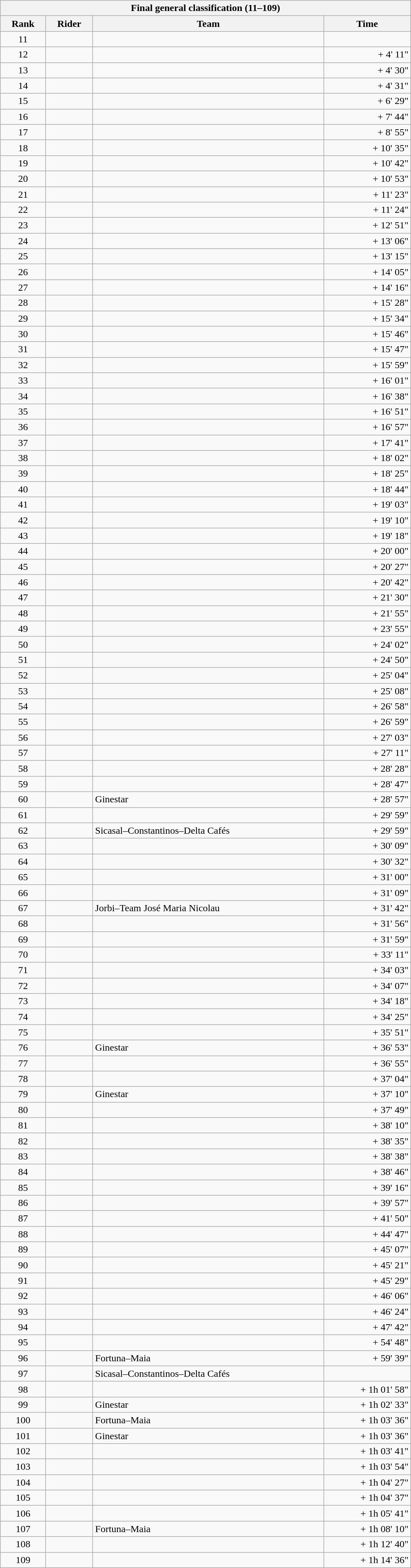<table class="collapsible collapsed wikitable" style="width:42em;margin-top:-1px;">
<tr>
<th scope="col" colspan="4">Final general classification (11–109)</th>
</tr>
<tr>
<th scope="col">Rank</th>
<th scope="col">Rider</th>
<th scope="col">Team</th>
<th scope="col">Time</th>
</tr>
<tr>
<td style="text-align:center;">11</td>
<td></td>
<td></td>
<td style="text-align:right;"></td>
</tr>
<tr>
<td style="text-align:center;">12</td>
<td></td>
<td></td>
<td style="text-align:right;">+ 4' 11"</td>
</tr>
<tr>
<td style="text-align:center;">13</td>
<td></td>
<td></td>
<td style="text-align:right;">+ 4' 30"</td>
</tr>
<tr>
<td style="text-align:center;">14</td>
<td></td>
<td></td>
<td style="text-align:right;">+ 4' 31"</td>
</tr>
<tr>
<td style="text-align:center;">15</td>
<td></td>
<td></td>
<td style="text-align:right;">+ 6' 29"</td>
</tr>
<tr>
<td style="text-align:center;">16</td>
<td></td>
<td></td>
<td style="text-align:right;">+ 7' 44"</td>
</tr>
<tr>
<td style="text-align:center;">17</td>
<td></td>
<td></td>
<td style="text-align:right;">+ 8' 55"</td>
</tr>
<tr>
<td style="text-align:center;">18</td>
<td></td>
<td></td>
<td style="text-align:right;">+ 10' 35"</td>
</tr>
<tr>
<td style="text-align:center;">19</td>
<td></td>
<td></td>
<td style="text-align:right;">+ 10' 42"</td>
</tr>
<tr>
<td style="text-align:center;">20</td>
<td> </td>
<td></td>
<td style="text-align:right;">+ 10' 53"</td>
</tr>
<tr>
<td style="text-align:center;">21</td>
<td></td>
<td></td>
<td style="text-align:right;">+ 11' 23"</td>
</tr>
<tr>
<td style="text-align:center;">22</td>
<td></td>
<td></td>
<td style="text-align:right;">+ 11' 24"</td>
</tr>
<tr>
<td style="text-align:center;">23</td>
<td></td>
<td></td>
<td style="text-align:right;">+ 12' 51"</td>
</tr>
<tr>
<td style="text-align:center;">24</td>
<td></td>
<td></td>
<td style="text-align:right;">+ 13' 06"</td>
</tr>
<tr>
<td style="text-align:center;">25</td>
<td></td>
<td></td>
<td style="text-align:right;">+ 13' 15"</td>
</tr>
<tr>
<td style="text-align:center;">26</td>
<td></td>
<td></td>
<td style="text-align:right;">+ 14' 05"</td>
</tr>
<tr>
<td style="text-align:center;">27</td>
<td></td>
<td></td>
<td style="text-align:right;">+ 14' 16"</td>
</tr>
<tr>
<td style="text-align:center;">28</td>
<td></td>
<td></td>
<td style="text-align:right;">+ 15' 28"</td>
</tr>
<tr>
<td style="text-align:center;">29</td>
<td></td>
<td></td>
<td style="text-align:right;">+ 15' 34"</td>
</tr>
<tr>
<td style="text-align:center;">30</td>
<td></td>
<td></td>
<td style="text-align:right;">+ 15' 46"</td>
</tr>
<tr>
<td style="text-align:center;">31</td>
<td></td>
<td></td>
<td style="text-align:right;">+ 15' 47"</td>
</tr>
<tr>
<td style="text-align:center;">32</td>
<td></td>
<td></td>
<td style="text-align:right;">+ 15' 59"</td>
</tr>
<tr>
<td style="text-align:center;">33</td>
<td></td>
<td></td>
<td style="text-align:right;">+ 16' 01"</td>
</tr>
<tr>
<td style="text-align:center;">34</td>
<td></td>
<td></td>
<td style="text-align:right;">+ 16' 38"</td>
</tr>
<tr>
<td style="text-align:center;">35</td>
<td></td>
<td></td>
<td style="text-align:right;">+ 16' 51"</td>
</tr>
<tr>
<td style="text-align:center;">36</td>
<td></td>
<td></td>
<td style="text-align:right;">+ 16' 57"</td>
</tr>
<tr>
<td style="text-align:center;">37</td>
<td></td>
<td></td>
<td style="text-align:right;">+ 17' 41"</td>
</tr>
<tr>
<td style="text-align:center;">38</td>
<td></td>
<td></td>
<td style="text-align:right;">+ 18' 02"</td>
</tr>
<tr>
<td style="text-align:center;">39</td>
<td></td>
<td></td>
<td style="text-align:right;">+ 18' 25"</td>
</tr>
<tr>
<td style="text-align:center;">40</td>
<td></td>
<td></td>
<td style="text-align:right;">+ 18' 44"</td>
</tr>
<tr>
<td style="text-align:center;">41</td>
<td></td>
<td></td>
<td style="text-align:right;">+ 19' 03"</td>
</tr>
<tr>
<td style="text-align:center;">42</td>
<td></td>
<td></td>
<td style="text-align:right;">+ 19' 10"</td>
</tr>
<tr>
<td style="text-align:center;">43</td>
<td></td>
<td></td>
<td style="text-align:right;">+ 19' 18"</td>
</tr>
<tr>
<td style="text-align:center;">44</td>
<td></td>
<td></td>
<td style="text-align:right;">+ 20' 00"</td>
</tr>
<tr>
<td style="text-align:center;">45</td>
<td></td>
<td></td>
<td style="text-align:right;">+ 20' 27"</td>
</tr>
<tr>
<td style="text-align:center;">46</td>
<td></td>
<td></td>
<td style="text-align:right;">+ 20' 42"</td>
</tr>
<tr>
<td style="text-align:center;">47</td>
<td></td>
<td></td>
<td style="text-align:right;">+ 21' 30"</td>
</tr>
<tr>
<td style="text-align:center;">48</td>
<td></td>
<td></td>
<td style="text-align:right;">+ 21' 55"</td>
</tr>
<tr>
<td style="text-align:center;">49</td>
<td></td>
<td></td>
<td style="text-align:right;">+ 23' 55"</td>
</tr>
<tr>
<td style="text-align:center;">50</td>
<td></td>
<td></td>
<td style="text-align:right;">+ 24' 02"</td>
</tr>
<tr>
<td style="text-align:center;">51</td>
<td></td>
<td></td>
<td style="text-align:right;">+ 24' 50"</td>
</tr>
<tr>
<td style="text-align:center;">52</td>
<td></td>
<td></td>
<td style="text-align:right;">+ 25' 04"</td>
</tr>
<tr>
<td style="text-align:center;">53</td>
<td></td>
<td></td>
<td style="text-align:right;">+ 25' 08"</td>
</tr>
<tr>
<td style="text-align:center;">54</td>
<td></td>
<td></td>
<td style="text-align:right;">+ 26' 58"</td>
</tr>
<tr>
<td style="text-align:center;">55</td>
<td></td>
<td></td>
<td style="text-align:right;">+ 26' 59"</td>
</tr>
<tr>
<td style="text-align:center;">56</td>
<td></td>
<td></td>
<td style="text-align:right;">+ 27' 03"</td>
</tr>
<tr>
<td style="text-align:center;">57</td>
<td></td>
<td></td>
<td style="text-align:right;">+ 27' 11"</td>
</tr>
<tr>
<td style="text-align:center;">58</td>
<td></td>
<td></td>
<td style="text-align:right;">+ 28' 28"</td>
</tr>
<tr>
<td style="text-align:center;">59</td>
<td></td>
<td></td>
<td style="text-align:right;">+ 28' 47"</td>
</tr>
<tr>
<td style="text-align:center;">60</td>
<td></td>
<td>Ginestar</td>
<td style="text-align:right;">+ 28' 57"</td>
</tr>
<tr>
<td style="text-align:center;">61</td>
<td></td>
<td></td>
<td style="text-align:right;">+ 29' 59"</td>
</tr>
<tr>
<td style="text-align:center;">62</td>
<td></td>
<td>Sicasal–Constantinos–Delta Cafés</td>
<td style="text-align:right;">+ 29' 59"</td>
</tr>
<tr>
<td style="text-align:center;">63</td>
<td></td>
<td></td>
<td style="text-align:right;">+ 30' 09"</td>
</tr>
<tr>
<td style="text-align:center;">64</td>
<td></td>
<td></td>
<td style="text-align:right;">+ 30' 32"</td>
</tr>
<tr>
<td style="text-align:center;">65</td>
<td></td>
<td></td>
<td style="text-align:right;">+ 31' 00"</td>
</tr>
<tr>
<td style="text-align:center;">66</td>
<td></td>
<td></td>
<td style="text-align:right;">+ 31' 09"</td>
</tr>
<tr>
<td style="text-align:center;">67</td>
<td></td>
<td>Jorbi–Team José Maria Nicolau</td>
<td style="text-align:right;">+ 31' 42"</td>
</tr>
<tr>
<td style="text-align:center;">68</td>
<td></td>
<td></td>
<td style="text-align:right;">+ 31' 56"</td>
</tr>
<tr>
<td style="text-align:center;">69</td>
<td></td>
<td></td>
<td style="text-align:right;">+ 31' 59"</td>
</tr>
<tr>
<td style="text-align:center;">70</td>
<td></td>
<td></td>
<td style="text-align:right;">+ 33' 11"</td>
</tr>
<tr>
<td style="text-align:center;">71</td>
<td></td>
<td></td>
<td style="text-align:right;">+ 34' 03"</td>
</tr>
<tr>
<td style="text-align:center;">72</td>
<td></td>
<td></td>
<td style="text-align:right;">+ 34' 07"</td>
</tr>
<tr>
<td style="text-align:center;">73</td>
<td></td>
<td></td>
<td style="text-align:right;">+ 34' 18"</td>
</tr>
<tr>
<td style="text-align:center;">74</td>
<td></td>
<td></td>
<td style="text-align:right;">+ 34' 25"</td>
</tr>
<tr>
<td style="text-align:center;">75</td>
<td></td>
<td></td>
<td style="text-align:right;">+ 35' 51"</td>
</tr>
<tr>
<td style="text-align:center;">76</td>
<td></td>
<td>Ginestar</td>
<td style="text-align:right;">+ 36' 53"</td>
</tr>
<tr>
<td style="text-align:center;">77</td>
<td></td>
<td></td>
<td style="text-align:right;">+ 36' 55"</td>
</tr>
<tr>
<td style="text-align:center;">78</td>
<td></td>
<td></td>
<td style="text-align:right;">+ 37' 04"</td>
</tr>
<tr>
<td style="text-align:center;">79</td>
<td></td>
<td>Ginestar</td>
<td style="text-align:right;">+ 37' 10"</td>
</tr>
<tr>
<td style="text-align:center;">80</td>
<td></td>
<td></td>
<td style="text-align:right;">+ 37' 49"</td>
</tr>
<tr>
<td style="text-align:center;">81</td>
<td></td>
<td></td>
<td style="text-align:right;">+ 38' 10"</td>
</tr>
<tr>
<td style="text-align:center;">82</td>
<td> </td>
<td></td>
<td style="text-align:right;">+ 38' 35"</td>
</tr>
<tr>
<td style="text-align:center;">83</td>
<td></td>
<td></td>
<td style="text-align:right;">+ 38' 38"</td>
</tr>
<tr>
<td style="text-align:center;">84</td>
<td></td>
<td></td>
<td style="text-align:right;">+ 38' 46"</td>
</tr>
<tr>
<td style="text-align:center;">85</td>
<td></td>
<td></td>
<td style="text-align:right;">+ 39' 16"</td>
</tr>
<tr>
<td style="text-align:center;">86</td>
<td></td>
<td></td>
<td style="text-align:right;">+ 39' 57"</td>
</tr>
<tr>
<td style="text-align:center;">87</td>
<td></td>
<td></td>
<td style="text-align:right;">+ 41' 50"</td>
</tr>
<tr>
<td style="text-align:center;">88</td>
<td></td>
<td></td>
<td style="text-align:right;">+ 44' 47"</td>
</tr>
<tr>
<td style="text-align:center;">89</td>
<td></td>
<td></td>
<td style="text-align:right;">+ 45' 07"</td>
</tr>
<tr>
<td style="text-align:center;">90</td>
<td></td>
<td></td>
<td style="text-align:right;">+ 45' 21"</td>
</tr>
<tr>
<td style="text-align:center;">91</td>
<td></td>
<td></td>
<td style="text-align:right;">+ 45' 29"</td>
</tr>
<tr>
<td style="text-align:center;">92</td>
<td></td>
<td></td>
<td style="text-align:right;">+ 46' 06"</td>
</tr>
<tr>
<td style="text-align:center;">93</td>
<td></td>
<td></td>
<td style="text-align:right;">+ 46' 24"</td>
</tr>
<tr>
<td style="text-align:center;">94</td>
<td></td>
<td></td>
<td style="text-align:right;">+ 47' 42"</td>
</tr>
<tr>
<td style="text-align:center;">95</td>
<td></td>
<td></td>
<td style="text-align:right;">+ 54' 48"</td>
</tr>
<tr>
<td style="text-align:center;">96</td>
<td></td>
<td>Fortuna–Maia</td>
<td style="text-align:right;">+ 59' 39"</td>
</tr>
<tr>
<td style="text-align:center;">97</td>
<td></td>
<td>Sicasal–Constantinos–Delta Cafés</td>
<td style="text-align:right;"></td>
</tr>
<tr>
<td style="text-align:center;">98</td>
<td></td>
<td></td>
<td style="text-align:right;">+ 1h 01' 58"</td>
</tr>
<tr>
<td style="text-align:center;">99</td>
<td></td>
<td>Ginestar</td>
<td style="text-align:right;">+ 1h 02' 33"</td>
</tr>
<tr>
<td style="text-align:center;">100</td>
<td></td>
<td>Fortuna–Maia</td>
<td style="text-align:right;">+ 1h 03' 36"</td>
</tr>
<tr>
<td style="text-align:center;">101</td>
<td></td>
<td>Ginestar</td>
<td style="text-align:right;">+ 1h 03' 36"</td>
</tr>
<tr>
<td style="text-align:center;">102</td>
<td></td>
<td></td>
<td style="text-align:right;">+ 1h 03' 41"</td>
</tr>
<tr>
<td style="text-align:center;">103</td>
<td></td>
<td></td>
<td style="text-align:right;">+ 1h 03' 54"</td>
</tr>
<tr>
<td style="text-align:center;">104</td>
<td></td>
<td></td>
<td style="text-align:right;">+ 1h 04' 27"</td>
</tr>
<tr>
<td style="text-align:center;">105</td>
<td></td>
<td></td>
<td style="text-align:right;">+ 1h 04' 37"</td>
</tr>
<tr>
<td style="text-align:center;">106</td>
<td></td>
<td></td>
<td style="text-align:right;">+ 1h 05' 41"</td>
</tr>
<tr>
<td style="text-align:center;">107</td>
<td></td>
<td>Fortuna–Maia</td>
<td style="text-align:right;">+ 1h 08' 10"</td>
</tr>
<tr>
<td style="text-align:center;">108</td>
<td></td>
<td></td>
<td style="text-align:right;">+ 1h 12' 40"</td>
</tr>
<tr>
<td style="text-align:center;">109</td>
<td></td>
<td></td>
<td style="text-align:right;">+ 1h 14' 36"</td>
</tr>
</table>
